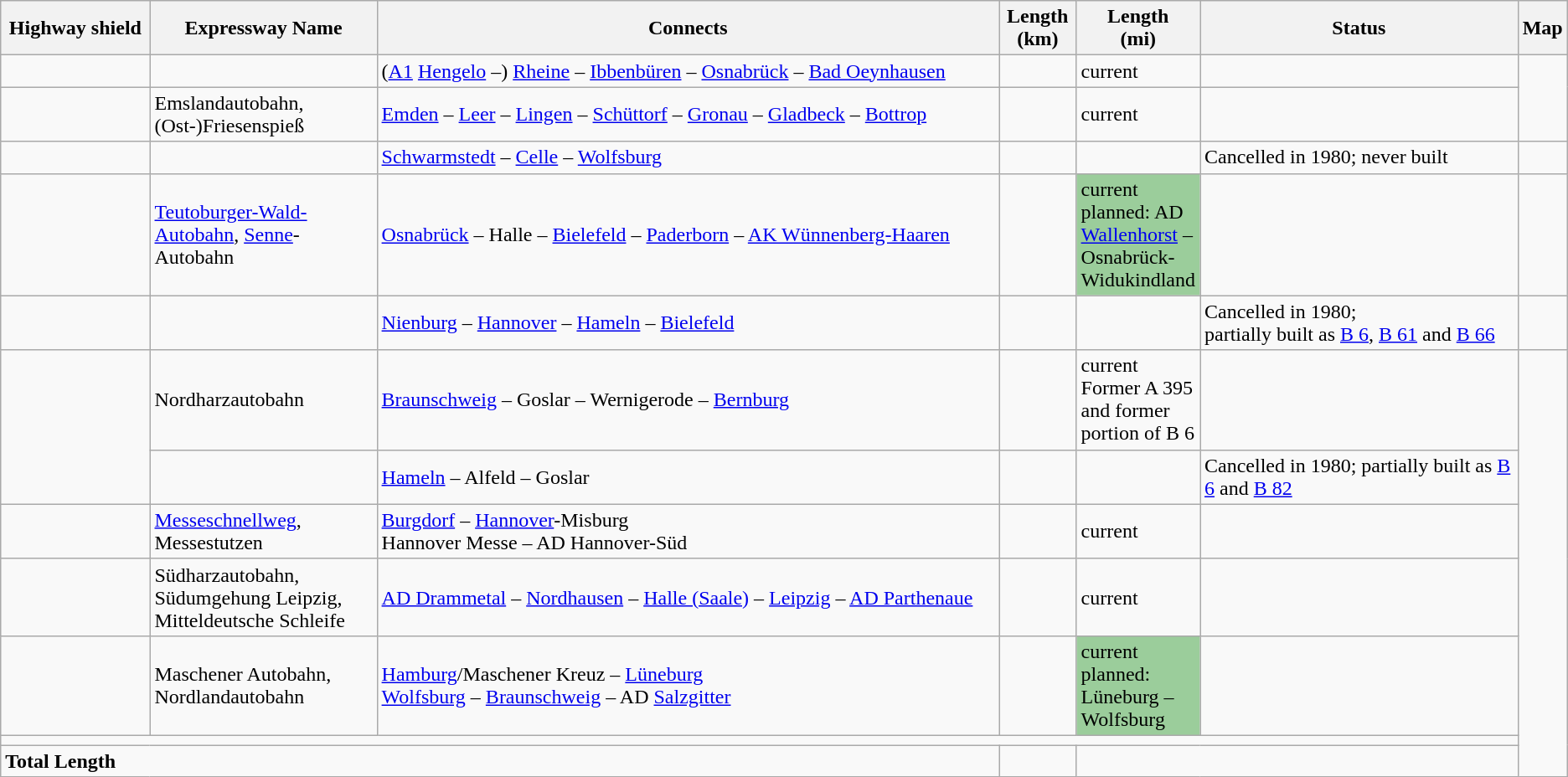<table class="wikitable">
<tr>
<th style="width:10%;">Highway shield</th>
<th style="width:15%;">Expressway Name</th>
<th style="width:43%;">Connects</th>
<th style="width:5%;">Length<br>(km)</th>
<th style="width:5%;">Length<br>(mi)</th>
<th style="width:25%;">Status</th>
<th style="width:100px;">Map</th>
</tr>
<tr>
<td></td>
<td></td>
<td>(<a href='#'>A1</a> <a href='#'>Hengelo</a> –) <a href='#'>Rheine</a> – <a href='#'>Ibbenbüren</a> – <a href='#'>Osnabrück</a> – <a href='#'>Bad Oeynhausen</a></td>
<td></td>
<td>current</td>
<td></td>
</tr>
<tr>
<td></td>
<td>Emslandautobahn, (Ost-)Friesenspieß</td>
<td><a href='#'>Emden</a> – <a href='#'>Leer</a> – <a href='#'>Lingen</a> – <a href='#'>Schüttorf</a> – <a href='#'>Gronau</a> – <a href='#'>Gladbeck</a> – <a href='#'>Bottrop</a></td>
<td></td>
<td>current</td>
<td></td>
</tr>
<tr>
<td></td>
<td></td>
<td><a href='#'>Schwarmstedt</a> – <a href='#'>Celle</a> – <a href='#'>Wolfsburg</a></td>
<td></td>
<td></td>
<td>Cancelled in 1980; never built</td>
<td></td>
</tr>
<tr>
<td></td>
<td><a href='#'>Teutoburger-Wald-Autobahn</a>, <a href='#'>Senne</a>-Autobahn</td>
<td><a href='#'>Osnabrück</a> – Halle – <a href='#'>Bielefeld</a> – <a href='#'>Paderborn</a> – <a href='#'>AK Wünnenberg-Haaren</a></td>
<td></td>
<td style="background-color:#9BCD9B">current<br>planned: AD <a href='#'>Wallenhorst</a> – Osnabrück-Widukindland</td>
<td></td>
</tr>
<tr>
<td></td>
<td></td>
<td><a href='#'>Nienburg</a> – <a href='#'>Hannover</a> – <a href='#'>Hameln</a> – <a href='#'>Bielefeld</a></td>
<td></td>
<td></td>
<td>Cancelled in 1980;<br>partially built as <a href='#'>B 6</a>,  <a href='#'>B 61</a> and <a href='#'>B 66</a></td>
<td></td>
</tr>
<tr>
<td rowspan="2"></td>
<td>Nordharzautobahn</td>
<td><a href='#'>Braunschweig</a> – Goslar – Wernigerode – <a href='#'>Bernburg</a></td>
<td></td>
<td>current<br>Former A 395 and former portion of B 6</td>
<td></td>
</tr>
<tr>
<td></td>
<td><a href='#'>Hameln</a> – Alfeld – Goslar</td>
<td></td>
<td></td>
<td>Cancelled in 1980; partially built as  <a href='#'>B 6</a> and <a href='#'>B 82</a></td>
</tr>
<tr>
<td></td>
<td><a href='#'>Messeschnellweg</a>, Messestutzen</td>
<td><a href='#'>Burgdorf</a> – <a href='#'>Hannover</a>-Misburg<br>Hannover Messe – AD Hannover-Süd</td>
<td></td>
<td>current</td>
<td></td>
</tr>
<tr>
<td></td>
<td>Südharzautobahn, Südumgehung Leipzig, Mitteldeutsche Schleife</td>
<td><a href='#'>AD Drammetal</a> – <a href='#'>Nordhausen</a> – <a href='#'>Halle (Saale)</a> – <a href='#'>Leipzig</a> – <a href='#'>AD Parthenaue</a></td>
<td></td>
<td>current</td>
<td></td>
</tr>
<tr>
<td></td>
<td>Maschener Autobahn, Nordlandautobahn</td>
<td><a href='#'>Hamburg</a>/Maschener Kreuz – <a href='#'>Lüneburg</a><br><a href='#'>Wolfsburg</a> – <a href='#'>Braunschweig</a> – AD <a href='#'>Salzgitter</a></td>
<td></td>
<td style="background-color:#9BCD9B">current<br>planned: Lüneburg – Wolfsburg</td>
<td></td>
</tr>
<tr>
<td colspan="6"></td>
</tr>
<tr style="font-weight:bold;">
<td colspan="3">Total Length</td>
<td></td>
<td colspan="2"></td>
</tr>
</table>
